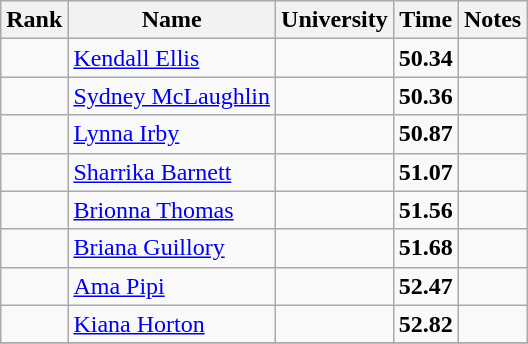<table class="wikitable sortable" style="text-align:center">
<tr>
<th>Rank</th>
<th>Name</th>
<th>University</th>
<th>Time</th>
<th>Notes</th>
</tr>
<tr>
<td></td>
<td align=left><a href='#'>Kendall Ellis</a></td>
<td></td>
<td><strong>50.34</strong></td>
<td>   </td>
</tr>
<tr>
<td></td>
<td align=left><a href='#'>Sydney McLaughlin</a></td>
<td></td>
<td><strong>50.36</strong></td>
<td></td>
</tr>
<tr>
<td></td>
<td align=left><a href='#'>Lynna Irby</a></td>
<td></td>
<td><strong>50.87</strong></td>
<td></td>
</tr>
<tr>
<td></td>
<td align=left><a href='#'>Sharrika Barnett</a></td>
<td></td>
<td><strong>51.07</strong></td>
<td></td>
</tr>
<tr>
<td></td>
<td align=left><a href='#'>Brionna Thomas</a></td>
<td></td>
<td><strong>51.56</strong></td>
<td></td>
</tr>
<tr>
<td></td>
<td align=left><a href='#'>Briana Guillory</a></td>
<td></td>
<td><strong>51.68</strong></td>
<td></td>
</tr>
<tr>
<td></td>
<td align=left><a href='#'>Ama Pipi</a></td>
<td></td>
<td><strong>52.47</strong></td>
<td></td>
</tr>
<tr>
<td></td>
<td align=left><a href='#'>Kiana Horton</a></td>
<td></td>
<td><strong>52.82</strong></td>
<td></td>
</tr>
<tr>
</tr>
</table>
